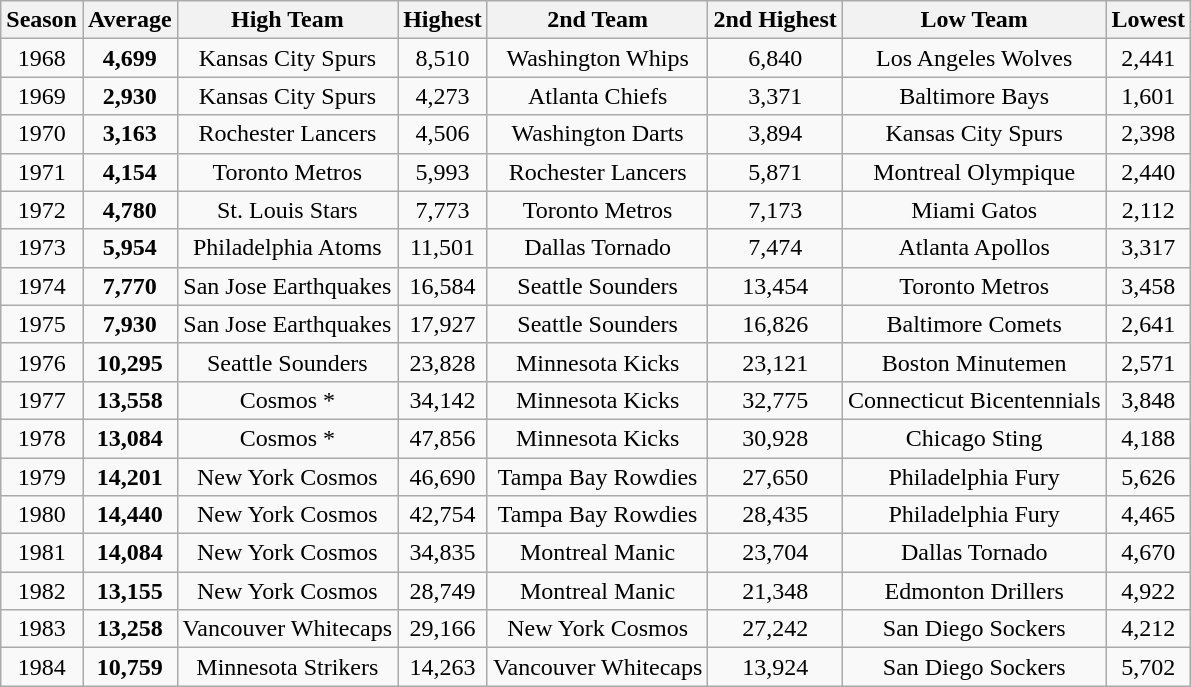<table class=wikitable style="text-align: center;">
<tr>
<th scope=col>Season</th>
<th scope="col">Average</th>
<th scope="col">High Team</th>
<th scope="col">Highest</th>
<th scope="col">2nd Team</th>
<th scope="col">2nd Highest</th>
<th scope="col">Low Team</th>
<th scope="col">Lowest</th>
</tr>
<tr>
<td>1968</td>
<td><strong>4,699</strong></td>
<td>Kansas City Spurs</td>
<td>8,510</td>
<td>Washington Whips</td>
<td>6,840</td>
<td>Los Angeles Wolves</td>
<td>2,441</td>
</tr>
<tr>
<td>1969</td>
<td><strong>2,930</strong></td>
<td>Kansas City Spurs</td>
<td>4,273</td>
<td>Atlanta Chiefs</td>
<td>3,371</td>
<td>Baltimore Bays</td>
<td>1,601</td>
</tr>
<tr>
<td>1970</td>
<td><strong>3,163</strong></td>
<td>Rochester Lancers</td>
<td>4,506</td>
<td>Washington Darts</td>
<td>3,894</td>
<td>Kansas City Spurs</td>
<td>2,398</td>
</tr>
<tr>
<td>1971</td>
<td><strong>4,154</strong></td>
<td>Toronto Metros</td>
<td>5,993</td>
<td>Rochester Lancers</td>
<td>5,871</td>
<td>Montreal Olympique</td>
<td>2,440</td>
</tr>
<tr>
<td>1972</td>
<td><strong>4,780</strong></td>
<td>St. Louis Stars</td>
<td>7,773</td>
<td>Toronto Metros</td>
<td>7,173</td>
<td>Miami Gatos</td>
<td>2,112</td>
</tr>
<tr>
<td>1973</td>
<td><strong>5,954</strong></td>
<td>Philadelphia Atoms</td>
<td>11,501</td>
<td>Dallas Tornado</td>
<td>7,474</td>
<td>Atlanta Apollos</td>
<td>3,317</td>
</tr>
<tr>
<td>1974</td>
<td><strong>7,770</strong></td>
<td>San Jose Earthquakes</td>
<td>16,584</td>
<td>Seattle Sounders</td>
<td>13,454</td>
<td>Toronto Metros</td>
<td>3,458</td>
</tr>
<tr>
<td>1975</td>
<td><strong>7,930</strong></td>
<td>San Jose Earthquakes</td>
<td>17,927</td>
<td>Seattle Sounders</td>
<td>16,826</td>
<td>Baltimore Comets</td>
<td>2,641</td>
</tr>
<tr>
<td>1976</td>
<td><strong>10,295</strong></td>
<td>Seattle Sounders</td>
<td>23,828</td>
<td>Minnesota Kicks</td>
<td>23,121</td>
<td>Boston Minutemen</td>
<td>2,571</td>
</tr>
<tr>
<td>1977</td>
<td><strong>13,558</strong></td>
<td>Cosmos *</td>
<td>34,142</td>
<td>Minnesota Kicks</td>
<td>32,775</td>
<td>Connecticut Bicentennials</td>
<td>3,848</td>
</tr>
<tr>
<td>1978</td>
<td><strong>13,084</strong></td>
<td>Cosmos *</td>
<td>47,856</td>
<td>Minnesota Kicks</td>
<td>30,928</td>
<td>Chicago Sting</td>
<td>4,188</td>
</tr>
<tr>
<td>1979</td>
<td><strong>14,201</strong></td>
<td>New York Cosmos</td>
<td>46,690</td>
<td>Tampa Bay Rowdies</td>
<td>27,650</td>
<td>Philadelphia Fury</td>
<td>5,626</td>
</tr>
<tr>
<td>1980</td>
<td><strong>14,440</strong></td>
<td>New York Cosmos</td>
<td>42,754</td>
<td>Tampa Bay Rowdies</td>
<td>28,435</td>
<td>Philadelphia Fury</td>
<td>4,465</td>
</tr>
<tr>
<td>1981</td>
<td><strong>14,084</strong></td>
<td>New York Cosmos</td>
<td>34,835</td>
<td>Montreal Manic</td>
<td>23,704</td>
<td>Dallas Tornado</td>
<td>4,670</td>
</tr>
<tr>
<td>1982</td>
<td><strong>13,155</strong></td>
<td>New York Cosmos</td>
<td>28,749</td>
<td>Montreal Manic</td>
<td>21,348</td>
<td>Edmonton Drillers</td>
<td>4,922</td>
</tr>
<tr>
<td>1983</td>
<td><strong>13,258</strong></td>
<td>Vancouver Whitecaps</td>
<td>29,166</td>
<td>New York Cosmos</td>
<td>27,242</td>
<td>San Diego Sockers</td>
<td>4,212</td>
</tr>
<tr>
<td>1984</td>
<td><strong>10,759</strong></td>
<td>Minnesota Strikers</td>
<td>14,263</td>
<td>Vancouver Whitecaps</td>
<td>13,924</td>
<td>San Diego Sockers</td>
<td>5,702</td>
</tr>
</table>
